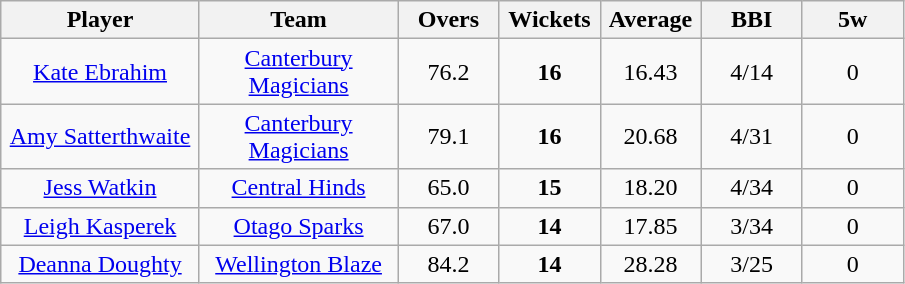<table class="wikitable" style="text-align:center">
<tr>
<th width=125>Player</th>
<th width=125>Team</th>
<th width=60>Overs</th>
<th width=60>Wickets</th>
<th width=60>Average</th>
<th width=60>BBI</th>
<th width=60>5w</th>
</tr>
<tr>
<td><a href='#'>Kate Ebrahim</a></td>
<td><a href='#'>Canterbury Magicians</a></td>
<td>76.2</td>
<td><strong>16</strong></td>
<td>16.43</td>
<td>4/14</td>
<td>0</td>
</tr>
<tr>
<td><a href='#'>Amy Satterthwaite</a></td>
<td><a href='#'>Canterbury Magicians</a></td>
<td>79.1</td>
<td><strong>16</strong></td>
<td>20.68</td>
<td>4/31</td>
<td>0</td>
</tr>
<tr>
<td><a href='#'>Jess Watkin</a></td>
<td><a href='#'>Central Hinds</a></td>
<td>65.0</td>
<td><strong>15</strong></td>
<td>18.20</td>
<td>4/34</td>
<td>0</td>
</tr>
<tr>
<td><a href='#'>Leigh Kasperek</a></td>
<td><a href='#'>Otago Sparks</a></td>
<td>67.0</td>
<td><strong>14</strong></td>
<td>17.85</td>
<td>3/34</td>
<td>0</td>
</tr>
<tr>
<td><a href='#'>Deanna Doughty</a></td>
<td><a href='#'>Wellington Blaze</a></td>
<td>84.2</td>
<td><strong>14</strong></td>
<td>28.28</td>
<td>3/25</td>
<td>0</td>
</tr>
</table>
